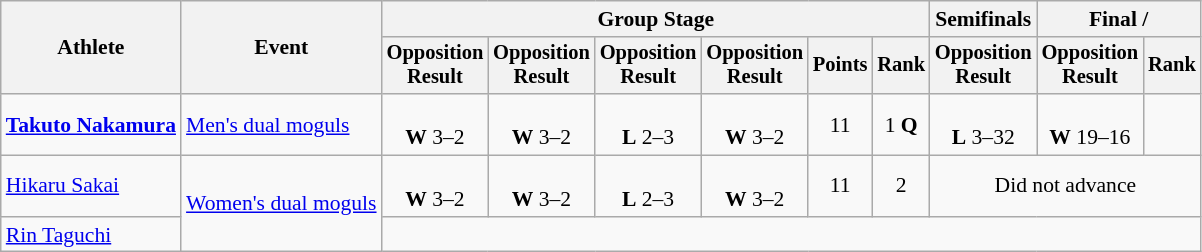<table class="wikitable" style="font-size:90%">
<tr>
<th rowspan="2">Athlete</th>
<th rowspan="2">Event</th>
<th colspan=6>Group Stage</th>
<th>Semifinals</th>
<th colspan=2>Final / </th>
</tr>
<tr style="font-size:95%">
<th>Opposition<br>Result</th>
<th>Opposition<br>Result</th>
<th>Opposition<br>Result</th>
<th>Opposition<br>Result</th>
<th>Points</th>
<th>Rank</th>
<th>Opposition<br>Result</th>
<th>Opposition<br>Result</th>
<th>Rank</th>
</tr>
<tr align=center>
<td align=left><strong><a href='#'>Takuto Nakamura</a></strong></td>
<td align=left><a href='#'>Men's dual moguls</a></td>
<td><br><strong>W</strong> 3–2</td>
<td><br><strong>W</strong> 3–2</td>
<td><br><strong>L</strong> 2–3</td>
<td><br><strong>W</strong> 3–2</td>
<td>11</td>
<td>1 <strong>Q</strong></td>
<td><br><strong>L</strong> 3–32</td>
<td><br><strong>W</strong> 19–16</td>
<td></td>
</tr>
<tr align=center>
<td align=left><a href='#'>Hikaru Sakai</a></td>
<td align=left rowspan=2><a href='#'>Women's dual moguls</a></td>
<td><br><strong>W</strong> 3–2</td>
<td><br><strong>W</strong> 3–2</td>
<td><br><strong>L</strong> 2–3</td>
<td><br><strong>W</strong> 3–2</td>
<td>11</td>
<td>2</td>
<td colspan=3>Did not advance</td>
</tr>
<tr align=center>
<td align=left><a href='#'>Rin Taguchi</a></td>
<td colspan=9></td>
</tr>
</table>
